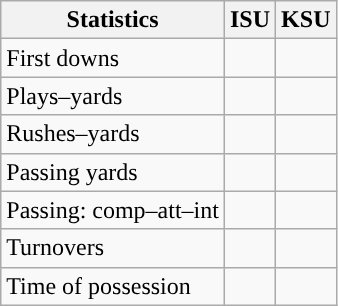<table class="wikitable" style="float:left">
<tr>
<th>Statistics</th>
<th>ISU</th>
<th>KSU</th>
</tr>
<tr>
<td>First downs</td>
<td></td>
<td></td>
</tr>
<tr>
<td>Plays–yards</td>
<td></td>
<td></td>
</tr>
<tr>
<td>Rushes–yards</td>
<td></td>
<td></td>
</tr>
<tr>
<td>Passing yards</td>
<td></td>
<td></td>
</tr>
<tr>
<td>Passing: comp–att–int</td>
<td></td>
<td></td>
</tr>
<tr>
<td>Turnovers</td>
<td></td>
<td></td>
</tr>
<tr>
<td>Time of possession</td>
<td></td>
<td></td>
</tr>
</table>
